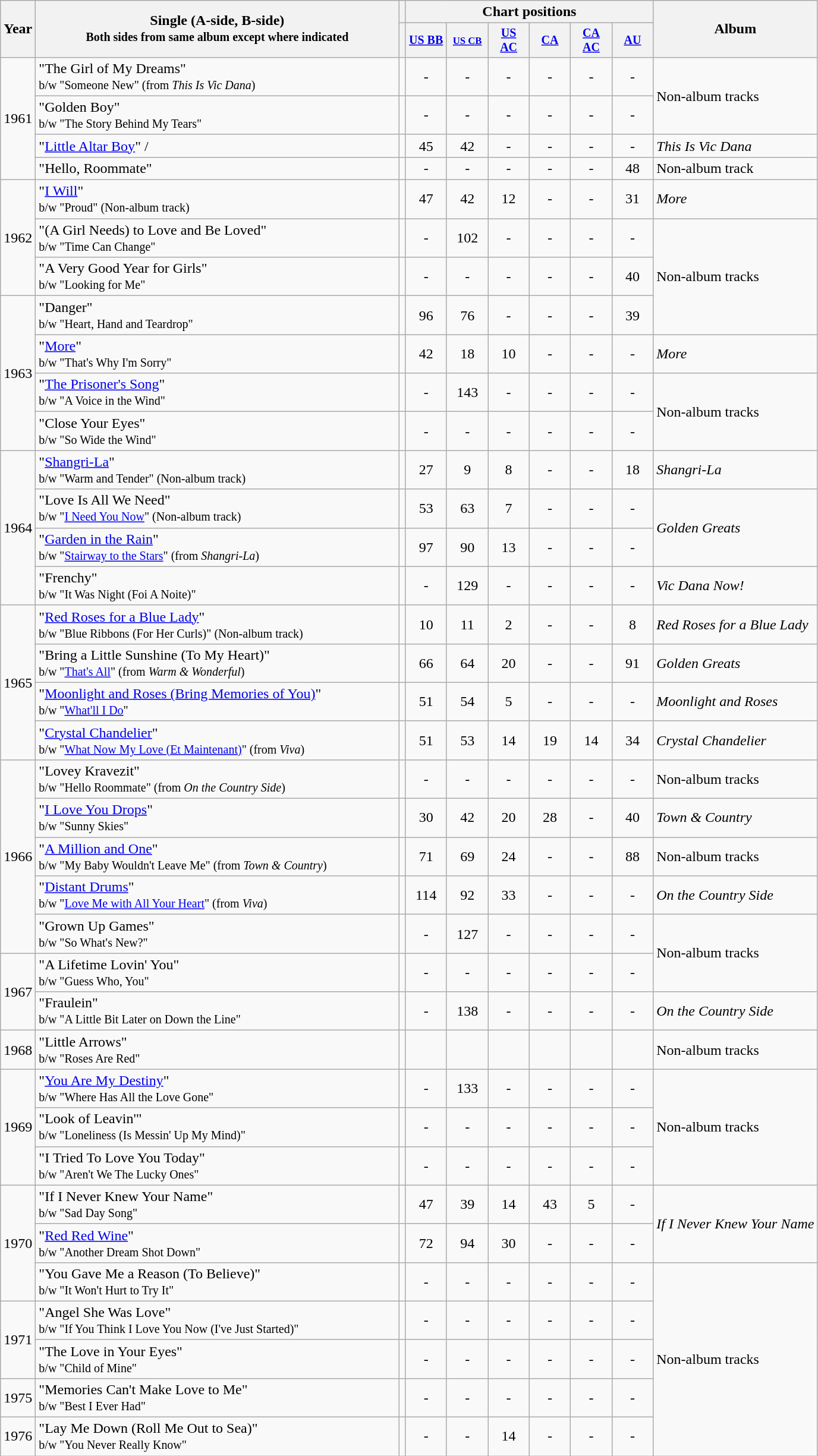<table class="wikitable" style="text-align:center;">
<tr>
<th rowspan="2">Year</th>
<th style="width:400px;" rowspan="2">Single (A-side, B-side)<br><small>Both sides from same album except where indicated</small></th>
<th></th>
<th colspan="6">Chart positions</th>
<th rowspan="2">Album</th>
</tr>
<tr style="font-size:smaller;">
<th></th>
<th style="width:40px;"><a href='#'>US BB</a></th>
<th style="width:40px;"><small><a href='#'>US CB</a></small></th>
<th style="width:40px;"><a href='#'>US<br>AC</a></th>
<th style="width:40px;"><a href='#'>CA</a></th>
<th style="width:40px;"><a href='#'>CA<br>AC</a></th>
<th style="width:40px;"><a href='#'>AU</a></th>
</tr>
<tr>
<td rowspan="4">1961</td>
<td style="text-align:left;">"The Girl of My Dreams"<br><small>b/w "Someone New" (from <em>This Is Vic Dana</em>)</small></td>
<td></td>
<td>-</td>
<td>-</td>
<td>-</td>
<td>-</td>
<td>-</td>
<td>-</td>
<td style="text-align:left;" rowspan="2">Non-album tracks</td>
</tr>
<tr>
<td style="text-align:left;">"Golden Boy"<br><small>b/w "The Story Behind My Tears"</small></td>
<td></td>
<td>-</td>
<td>-</td>
<td>-</td>
<td>-</td>
<td>-</td>
<td>-</td>
</tr>
<tr>
<td style="text-align:left;">"<a href='#'>Little Altar Boy</a>" /</td>
<td></td>
<td>45</td>
<td>42</td>
<td>-</td>
<td>-</td>
<td>-</td>
<td>-</td>
<td align="left"><em>This Is Vic Dana</em></td>
</tr>
<tr>
<td style="text-align:left;">"Hello, Roommate"</td>
<td></td>
<td>-</td>
<td>-</td>
<td>-</td>
<td>-</td>
<td>-</td>
<td>48</td>
<td style="text-align:left;">Non-album track</td>
</tr>
<tr>
<td rowspan="3">1962</td>
<td style="text-align:left;">"<a href='#'>I Will</a>"<br><small>b/w "Proud" (Non-album track)</small></td>
<td></td>
<td>47</td>
<td>42</td>
<td>12</td>
<td>-</td>
<td>-</td>
<td>31</td>
<td style="text-align:left;"><em>More</em></td>
</tr>
<tr>
<td style="text-align:left;">"(A Girl Needs) to Love and Be Loved"<br><small>b/w "Time Can Change"</small></td>
<td></td>
<td>-</td>
<td>102</td>
<td>-</td>
<td>-</td>
<td>-</td>
<td>-</td>
<td style="text-align:left;" rowspan="3">Non-album tracks</td>
</tr>
<tr>
<td style="text-align:left;">"A Very Good Year for Girls"<br><small>b/w "Looking for Me"</small></td>
<td></td>
<td>-</td>
<td>-</td>
<td>-</td>
<td>-</td>
<td>-</td>
<td>40</td>
</tr>
<tr>
<td rowspan="4">1963</td>
<td style="text-align:left;">"Danger"<br><small>b/w "Heart, Hand and Teardrop"</small></td>
<td></td>
<td>96</td>
<td>76</td>
<td>-</td>
<td>-</td>
<td>-</td>
<td>39</td>
</tr>
<tr>
<td style="text-align:left;">"<a href='#'>More</a>"<br><small>b/w "That's Why I'm Sorry"</small></td>
<td></td>
<td>42</td>
<td>18</td>
<td>10</td>
<td>-</td>
<td>-</td>
<td>-</td>
<td align="left"><em>More</em></td>
</tr>
<tr>
<td style="text-align:left;">"<a href='#'>The Prisoner's Song</a>"<br><small>b/w "A Voice in the Wind"</small></td>
<td></td>
<td>-</td>
<td>143</td>
<td>-</td>
<td>-</td>
<td>-</td>
<td>-</td>
<td style="text-align:left;" rowspan="2">Non-album tracks</td>
</tr>
<tr>
<td style="text-align:left;">"Close Your Eyes"<br><small>b/w "So Wide the Wind"</small></td>
<td></td>
<td>-</td>
<td>-</td>
<td>-</td>
<td>-</td>
<td>-</td>
<td>-</td>
</tr>
<tr>
<td rowspan="4">1964</td>
<td style="text-align:left;">"<a href='#'>Shangri-La</a>"<br><small>b/w "Warm and Tender" (Non-album track)</small></td>
<td></td>
<td>27</td>
<td>9</td>
<td>8</td>
<td>-</td>
<td>-</td>
<td>18</td>
<td align="left"><em>Shangri-La</em></td>
</tr>
<tr>
<td style="text-align:left;">"Love Is All We Need"<br><small>b/w "<a href='#'>I Need You Now</a>" (Non-album track)</small></td>
<td></td>
<td>53</td>
<td>63</td>
<td>7</td>
<td>-</td>
<td>-</td>
<td>-</td>
<td style="text-align:left;" rowspan="2"><em>Golden Greats</em></td>
</tr>
<tr>
<td style="text-align:left;">"<a href='#'>Garden in the Rain</a>"<br><small>b/w "<a href='#'>Stairway to the Stars</a>" (from <em>Shangri-La</em>)</small></td>
<td></td>
<td>97</td>
<td>90</td>
<td>13</td>
<td>-</td>
<td>-</td>
<td>-</td>
</tr>
<tr>
<td style="text-align:left;">"Frenchy"<br><small>b/w "It Was Night (Foi A Noite)"</small></td>
<td></td>
<td>-</td>
<td>129</td>
<td>-</td>
<td>-</td>
<td>-</td>
<td>-</td>
<td style="text-align:left;"><em>Vic Dana Now!</em></td>
</tr>
<tr>
<td rowspan="4">1965</td>
<td style="text-align:left;">"<a href='#'>Red Roses for a Blue Lady</a>"<br><small>b/w "Blue Ribbons (For Her Curls)" (Non-album track)</small></td>
<td></td>
<td>10</td>
<td>11</td>
<td>2</td>
<td>-</td>
<td>-</td>
<td>8</td>
<td style="text-align:left;"><em>Red Roses for a Blue Lady</em></td>
</tr>
<tr>
<td style="text-align:left;">"Bring a Little Sunshine (To My Heart)"<br><small>b/w "<a href='#'>That's All</a>" (from <em>Warm & Wonderful</em>)</small></td>
<td></td>
<td>66</td>
<td>64</td>
<td>20</td>
<td>-</td>
<td>-</td>
<td>91</td>
<td style="text-align:left;"><em>Golden Greats</em></td>
</tr>
<tr>
<td style="text-align:left;">"<a href='#'>Moonlight and Roses (Bring Memories of You)</a>"<br><small>b/w "<a href='#'>What'll I Do</a>"</small></td>
<td></td>
<td>51</td>
<td>54</td>
<td>5</td>
<td>-</td>
<td>-</td>
<td>-</td>
<td style="text-align:left;"><em>Moonlight and Roses</em></td>
</tr>
<tr>
<td style="text-align:left;">"<a href='#'>Crystal Chandelier</a>"<br><small>b/w "<a href='#'>What Now My Love (Et Maintenant)</a>" (from <em>Viva</em>)</small></td>
<td></td>
<td>51</td>
<td>53</td>
<td>14</td>
<td>19</td>
<td>14</td>
<td>34</td>
<td style="text-align:left;"><em>Crystal Chandelier</em></td>
</tr>
<tr>
<td rowspan="5">1966</td>
<td style="text-align:left;">"Lovey Kravezit"<br><small>b/w "Hello Roommate" (from <em>On the Country Side</em>)</small></td>
<td></td>
<td>-</td>
<td>-</td>
<td>-</td>
<td>-</td>
<td>-</td>
<td>-</td>
<td style="text-align:left;">Non-album tracks</td>
</tr>
<tr>
<td style="text-align:left;">"<a href='#'>I Love You Drops</a>"<br><small>b/w "Sunny Skies"</small></td>
<td></td>
<td>30</td>
<td>42</td>
<td>20</td>
<td>28</td>
<td>-</td>
<td>40</td>
<td style="text-align:left;"><em>Town & Country</em></td>
</tr>
<tr>
<td style="text-align:left;">"<a href='#'>A Million and One</a>"<br><small>b/w "My Baby Wouldn't Leave Me" (from <em>Town & Country</em>)</small></td>
<td></td>
<td>71</td>
<td>69</td>
<td>24</td>
<td>-</td>
<td>-</td>
<td>88</td>
<td style="text-align:left;">Non-album tracks</td>
</tr>
<tr>
<td style="text-align:left;">"<a href='#'>Distant Drums</a>"<br><small>b/w "<a href='#'>Love Me with All Your Heart</a>" (from <em>Viva</em>)</small></td>
<td></td>
<td>114</td>
<td>92</td>
<td>33</td>
<td>-</td>
<td>-</td>
<td>-</td>
<td style="text-align:left;"><em>On the Country Side</em></td>
</tr>
<tr>
<td style="text-align:left;">"Grown Up Games"<br><small>b/w "So What's New?"</small></td>
<td></td>
<td>-</td>
<td>127</td>
<td>-</td>
<td>-</td>
<td>-</td>
<td>-</td>
<td style="text-align:left;" rowspan="2">Non-album tracks</td>
</tr>
<tr>
<td rowspan="2">1967</td>
<td style="text-align:left;">"A Lifetime Lovin' You"<br><small>b/w "Guess Who, You"</small></td>
<td></td>
<td>-</td>
<td>-</td>
<td>-</td>
<td>-</td>
<td>-</td>
<td>-</td>
</tr>
<tr>
<td style="text-align:left;">"Fraulein"<br><small>b/w "A Little Bit Later on Down the Line"</small></td>
<td></td>
<td>-</td>
<td>138</td>
<td>-</td>
<td>-</td>
<td>-</td>
<td>-</td>
<td style="text-align:left;"><em>On the Country Side</em></td>
</tr>
<tr>
<td>1968</td>
<td style="text-align:left;">"Little Arrows"<br><small>b/w "Roses Are Red"</small></td>
<td></td>
<td></td>
<td></td>
<td></td>
<td></td>
<td></td>
<td></td>
<td style="text-align:left;">Non-album tracks</td>
</tr>
<tr>
<td rowspan="3">1969</td>
<td style="text-align:left;">"<a href='#'>You Are My Destiny</a>"<br><small>b/w "Where Has All the Love Gone"</small></td>
<td></td>
<td>-</td>
<td>133</td>
<td>-</td>
<td>-</td>
<td>-</td>
<td>-</td>
<td rowspan="3" style="text-align:left;">Non-album tracks</td>
</tr>
<tr>
<td style="text-align:left;">"Look of Leavin'"<br><small>b/w "Loneliness (Is Messin' Up My Mind)"</small></td>
<td></td>
<td>-</td>
<td>-</td>
<td>-</td>
<td>-</td>
<td>-</td>
<td>-</td>
</tr>
<tr>
<td style="text-align:left;">"I Tried To Love You Today"<br><small>b/w "Aren't We The Lucky Ones"</small></td>
<td></td>
<td>-</td>
<td>-</td>
<td>-</td>
<td>-</td>
<td>-</td>
<td>-</td>
</tr>
<tr>
<td rowspan="3">1970</td>
<td style="text-align:left;">"If I Never Knew Your Name"<br><small>b/w "Sad Day Song"</small></td>
<td></td>
<td>47</td>
<td>39</td>
<td>14</td>
<td>43</td>
<td>5</td>
<td>-</td>
<td rowspan="2" style="text-align:left;"><em>If I Never Knew Your Name</em></td>
</tr>
<tr>
<td style="text-align:left;">"<a href='#'>Red Red Wine</a>"<br><small>b/w "Another Dream Shot Down"</small></td>
<td></td>
<td>72</td>
<td>94</td>
<td>30</td>
<td>-</td>
<td>-</td>
<td>-</td>
</tr>
<tr>
<td style="text-align:left;">"You Gave Me a Reason (To Believe)"<br><small>b/w "It Won't Hurt to Try It"</small></td>
<td></td>
<td>-</td>
<td>-</td>
<td>-</td>
<td>-</td>
<td>-</td>
<td>-</td>
<td rowspan="5" style="text-align:left;">Non-album tracks</td>
</tr>
<tr>
<td rowspan="2">1971</td>
<td style="text-align:left;">"Angel She Was Love"<br><small>b/w "If You Think I Love You Now (I've Just Started)"</small></td>
<td></td>
<td>-</td>
<td>-</td>
<td>-</td>
<td>-</td>
<td>-</td>
<td>-</td>
</tr>
<tr>
<td style="text-align:left;">"The Love in Your Eyes"<br><small>b/w "Child of Mine"</small></td>
<td></td>
<td>-</td>
<td>-</td>
<td>-</td>
<td>-</td>
<td>-</td>
<td>-</td>
</tr>
<tr>
<td>1975</td>
<td style="text-align:left;">"Memories Can't Make Love to Me"<br><small>b/w "Best I Ever Had"</small></td>
<td></td>
<td>-</td>
<td>-</td>
<td>-</td>
<td>-</td>
<td>-</td>
<td>-</td>
</tr>
<tr>
<td>1976</td>
<td style="text-align:left;">"Lay Me Down (Roll Me Out to Sea)"<br><small>b/w "You Never Really Know"</small></td>
<td></td>
<td>-</td>
<td>-</td>
<td>14</td>
<td>-</td>
<td>-</td>
<td>-</td>
</tr>
</table>
